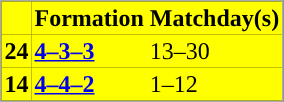<table class="toccolours" border="0" cellpadding="2" cellspacing="0" align="center" style="margin: 0.5em 0 1em 1em; background: #000000; border: 1px #aaaaaa solid;">
<tr bgcolor=#FFFF00>
<th></th>
<th>Formation</th>
<th>Matchday(s)</th>
</tr>
<tr bgcolor=#FFFF00>
<td><strong>24</strong></td>
<td><a href='#'><span><strong>4–3–3</strong></span></a></td>
<td>13–30</td>
</tr>
<tr bgcolor=#FFFF00>
<td><strong>14</strong></td>
<td><a href='#'><span><strong>4–4–2</strong></span></a></td>
<td>1–12</td>
</tr>
</table>
